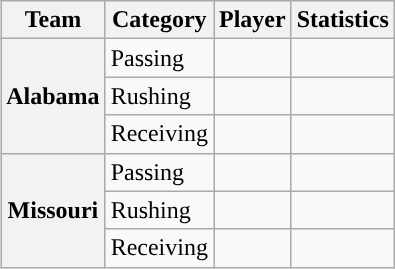<table class="wikitable" style="float:right">
<tr>
<th>Team</th>
<th>Category</th>
<th>Player</th>
<th>Statistics</th>
</tr>
<tr>
<th rowspan=3>Alabama</th>
<td>Passing</td>
<td></td>
<td></td>
</tr>
<tr>
<td>Rushing</td>
<td></td>
<td></td>
</tr>
<tr>
<td>Receiving</td>
<td></td>
<td></td>
</tr>
<tr>
<th rowspan=3>Missouri</th>
<td>Passing</td>
<td></td>
<td></td>
</tr>
<tr>
<td>Rushing</td>
<td></td>
<td></td>
</tr>
<tr>
<td>Receiving</td>
<td></td>
<td></td>
</tr>
</table>
